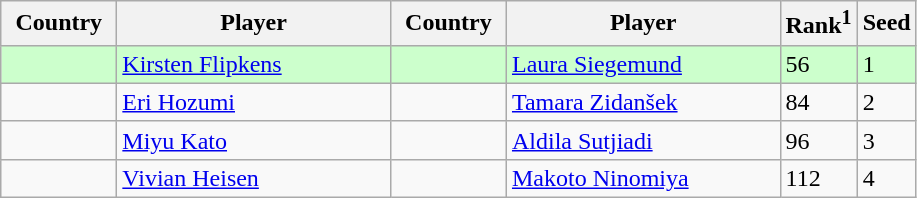<table class="sortable wikitable">
<tr>
<th width="70">Country</th>
<th width="175">Player</th>
<th width="70">Country</th>
<th width="175">Player</th>
<th>Rank<sup>1</sup></th>
<th>Seed</th>
</tr>
<tr bgcolor=#cfc>
<td></td>
<td><a href='#'>Kirsten Flipkens</a></td>
<td></td>
<td><a href='#'>Laura Siegemund</a></td>
<td>56</td>
<td>1</td>
</tr>
<tr>
<td></td>
<td><a href='#'>Eri Hozumi</a></td>
<td></td>
<td><a href='#'>Tamara Zidanšek</a></td>
<td>84</td>
<td>2</td>
</tr>
<tr>
<td></td>
<td><a href='#'>Miyu Kato</a></td>
<td></td>
<td><a href='#'>Aldila Sutjiadi</a></td>
<td>96</td>
<td>3</td>
</tr>
<tr>
<td></td>
<td><a href='#'>Vivian Heisen</a></td>
<td></td>
<td><a href='#'>Makoto Ninomiya</a></td>
<td>112</td>
<td>4</td>
</tr>
</table>
